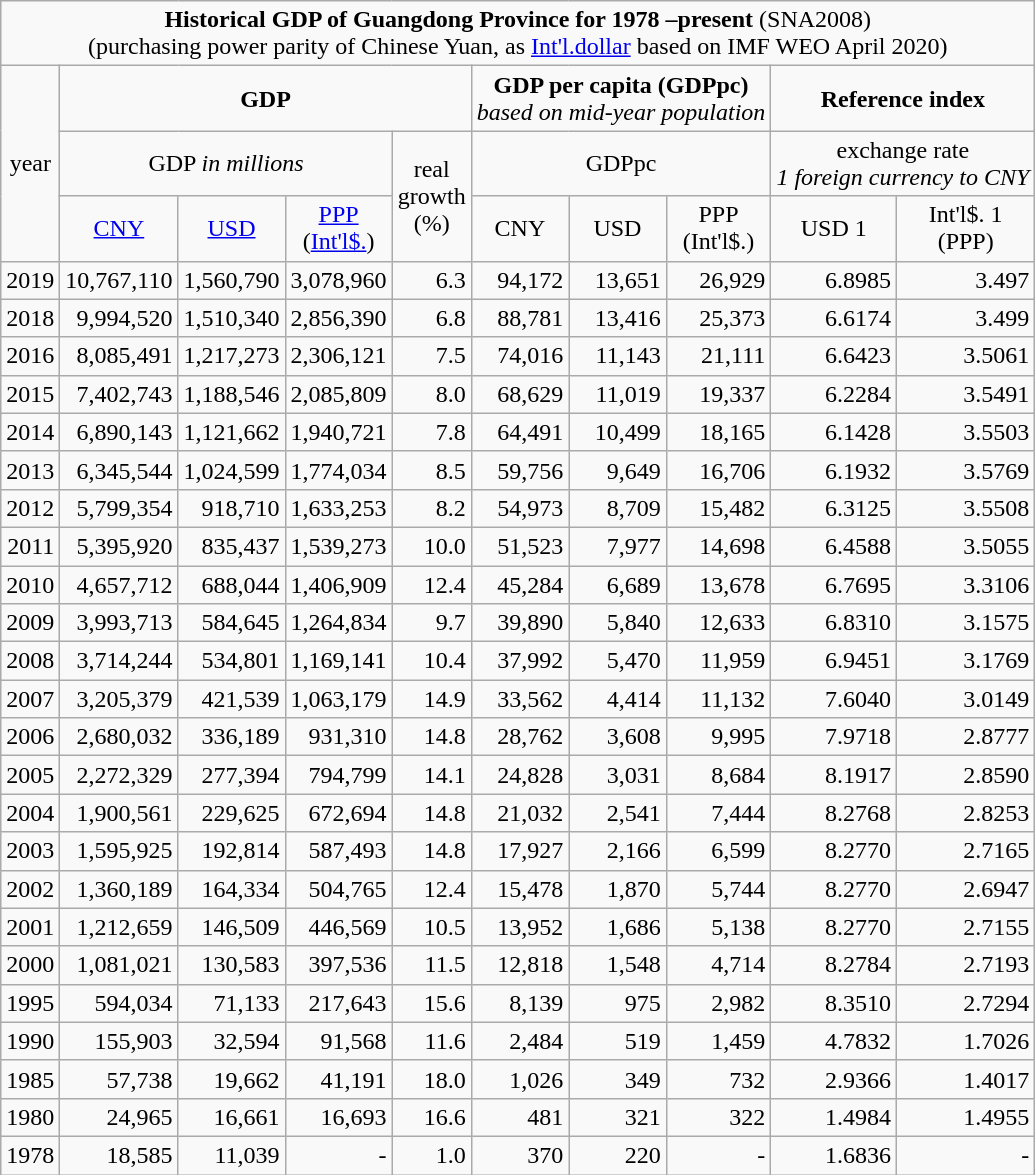<table class="wikitable sortable">
<tr>
<td align=center colspan=10><strong>Historical GDP of Guangdong Province for 1978 –present</strong> (SNA2008)<br>(purchasing power parity of Chinese Yuan, as <a href='#'>Int'l.dollar</a> based on IMF WEO April 2020)</td>
</tr>
<tr align=center>
<td align=center rowspan=3>year</td>
<td align=center colspan=4><strong>GDP</strong></td>
<td align=center colspan=3><strong>GDP per capita (GDPpc)<br></strong> <em>based on mid-year population </em></td>
<td align=center colspan=2><strong>Reference index</strong></td>
</tr>
<tr align=center>
<td align=center colspan=3>GDP  <em>in millions</em></td>
<td align=center rowspan=2>real<br>growth<br>(%)</td>
<td align=center colspan=3>GDPpc</td>
<td align=center colspan=2>exchange rate<br><em>1 foreign currency to CNY </em></td>
</tr>
<tr align=center>
<td><a href='#'>CNY</a></td>
<td><a href='#'>USD</a></td>
<td><a href='#'>PPP</a><br>(<a href='#'>Int'l$.</a>)</td>
<td>CNY</td>
<td>USD</td>
<td>PPP<br>(Int'l$.)</td>
<td>USD 1</td>
<td>Int'l$. 1<br>(PPP)</td>
</tr>
<tr align=right>
<td>2019</td>
<td>10,767,110</td>
<td>1,560,790</td>
<td>3,078,960</td>
<td>6.3</td>
<td>94,172</td>
<td>13,651</td>
<td>26,929</td>
<td>6.8985</td>
<td>3.497</td>
</tr>
<tr align=right>
<td>2018</td>
<td>9,994,520</td>
<td>1,510,340</td>
<td>2,856,390</td>
<td>6.8</td>
<td>88,781</td>
<td>13,416</td>
<td>25,373</td>
<td>6.6174</td>
<td>3.499</td>
</tr>
<tr align=right>
<td>2016</td>
<td>8,085,491</td>
<td>1,217,273</td>
<td>2,306,121</td>
<td>7.5</td>
<td>74,016</td>
<td>11,143</td>
<td>21,111</td>
<td>6.6423</td>
<td>3.5061</td>
</tr>
<tr align=right>
<td>2015</td>
<td>7,402,743</td>
<td>1,188,546</td>
<td>2,085,809</td>
<td>8.0</td>
<td>68,629</td>
<td>11,019</td>
<td>19,337</td>
<td>6.2284</td>
<td>3.5491</td>
</tr>
<tr align=right>
<td>2014</td>
<td>6,890,143</td>
<td>1,121,662</td>
<td>1,940,721</td>
<td>7.8</td>
<td>64,491</td>
<td>10,499</td>
<td>18,165</td>
<td>6.1428</td>
<td>3.5503</td>
</tr>
<tr align=right>
<td>2013</td>
<td>6,345,544</td>
<td>1,024,599</td>
<td>1,774,034</td>
<td>8.5</td>
<td>59,756</td>
<td>9,649</td>
<td>16,706</td>
<td>6.1932</td>
<td>3.5769</td>
</tr>
<tr align=right>
<td>2012</td>
<td>5,799,354</td>
<td>918,710</td>
<td>1,633,253</td>
<td>8.2</td>
<td>54,973</td>
<td>8,709</td>
<td>15,482</td>
<td>6.3125</td>
<td>3.5508</td>
</tr>
<tr align=right>
<td>2011</td>
<td>5,395,920</td>
<td>835,437</td>
<td>1,539,273</td>
<td>10.0</td>
<td>51,523</td>
<td>7,977</td>
<td>14,698</td>
<td>6.4588</td>
<td>3.5055</td>
</tr>
<tr align=right>
<td>2010</td>
<td>4,657,712</td>
<td>688,044</td>
<td>1,406,909</td>
<td>12.4</td>
<td>45,284</td>
<td>6,689</td>
<td>13,678</td>
<td>6.7695</td>
<td>3.3106</td>
</tr>
<tr align=right>
<td>2009</td>
<td>3,993,713</td>
<td>584,645</td>
<td>1,264,834</td>
<td>9.7</td>
<td>39,890</td>
<td>5,840</td>
<td>12,633</td>
<td>6.8310</td>
<td>3.1575</td>
</tr>
<tr align=right>
<td>2008</td>
<td>3,714,244</td>
<td>534,801</td>
<td>1,169,141</td>
<td>10.4</td>
<td>37,992</td>
<td>5,470</td>
<td>11,959</td>
<td>6.9451</td>
<td>3.1769</td>
</tr>
<tr align=right>
<td>2007</td>
<td>3,205,379</td>
<td>421,539</td>
<td>1,063,179</td>
<td>14.9</td>
<td>33,562</td>
<td>4,414</td>
<td>11,132</td>
<td>7.6040</td>
<td>3.0149</td>
</tr>
<tr align=right>
<td>2006</td>
<td>2,680,032</td>
<td>336,189</td>
<td>931,310</td>
<td>14.8</td>
<td>28,762</td>
<td>3,608</td>
<td>9,995</td>
<td>7.9718</td>
<td>2.8777</td>
</tr>
<tr align=right>
<td>2005</td>
<td>2,272,329</td>
<td>277,394</td>
<td>794,799</td>
<td>14.1</td>
<td>24,828</td>
<td>3,031</td>
<td>8,684</td>
<td>8.1917</td>
<td>2.8590</td>
</tr>
<tr align=right>
<td>2004</td>
<td>1,900,561</td>
<td>229,625</td>
<td>672,694</td>
<td>14.8</td>
<td>21,032</td>
<td>2,541</td>
<td>7,444</td>
<td>8.2768</td>
<td>2.8253</td>
</tr>
<tr align=right>
<td>2003</td>
<td>1,595,925</td>
<td>192,814</td>
<td>587,493</td>
<td>14.8</td>
<td>17,927</td>
<td>2,166</td>
<td>6,599</td>
<td>8.2770</td>
<td>2.7165</td>
</tr>
<tr align=right>
<td>2002</td>
<td>1,360,189</td>
<td>164,334</td>
<td>504,765</td>
<td>12.4</td>
<td>15,478</td>
<td>1,870</td>
<td>5,744</td>
<td>8.2770</td>
<td>2.6947</td>
</tr>
<tr align=right>
<td>2001</td>
<td>1,212,659</td>
<td>146,509</td>
<td>446,569</td>
<td>10.5</td>
<td>13,952</td>
<td>1,686</td>
<td>5,138</td>
<td>8.2770</td>
<td>2.7155</td>
</tr>
<tr align=right>
<td>2000</td>
<td>1,081,021</td>
<td>130,583</td>
<td>397,536</td>
<td>11.5</td>
<td>12,818</td>
<td>1,548</td>
<td>4,714</td>
<td>8.2784</td>
<td>2.7193</td>
</tr>
<tr align=right>
<td>1995</td>
<td>594,034</td>
<td>71,133</td>
<td>217,643</td>
<td>15.6</td>
<td>8,139</td>
<td>975</td>
<td>2,982</td>
<td>8.3510</td>
<td>2.7294</td>
</tr>
<tr align=right>
<td>1990</td>
<td>155,903</td>
<td>32,594</td>
<td>91,568</td>
<td>11.6</td>
<td>2,484</td>
<td>519</td>
<td>1,459</td>
<td>4.7832</td>
<td>1.7026</td>
</tr>
<tr align=right>
<td>1985</td>
<td>57,738</td>
<td>19,662</td>
<td>41,191</td>
<td>18.0</td>
<td>1,026</td>
<td>349</td>
<td>732</td>
<td>2.9366</td>
<td>1.4017</td>
</tr>
<tr align=right>
<td>1980</td>
<td>24,965</td>
<td>16,661</td>
<td>16,693</td>
<td>16.6</td>
<td>481</td>
<td>321</td>
<td>322</td>
<td>1.4984</td>
<td>1.4955</td>
</tr>
<tr align=right>
<td>1978</td>
<td>18,585</td>
<td>11,039</td>
<td>-</td>
<td>1.0</td>
<td>370</td>
<td>220</td>
<td>-</td>
<td>1.6836</td>
<td>-</td>
</tr>
</table>
